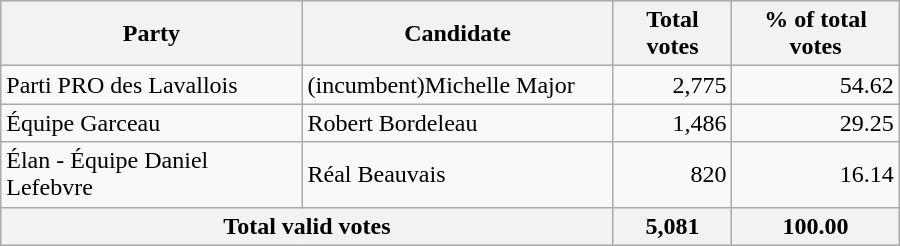<table style="width:600px;" class="wikitable">
<tr style="background-color:#E9E9E9">
<th colspan="2" style="width: 200px">Party</th>
<th colspan="1" style="width: 200px">Candidate</th>
<th align="right">Total votes</th>
<th align="right">% of total votes</th>
</tr>
<tr>
<td colspan="2" align="left">Parti PRO des Lavallois</td>
<td align="left">(incumbent)Michelle Major</td>
<td align="right">2,775</td>
<td align="right">54.62</td>
</tr>
<tr>
<td colspan="2" align="left">Équipe Garceau</td>
<td align="left">Robert Bordeleau</td>
<td align="right">1,486</td>
<td align="right">29.25</td>
</tr>
<tr>
<td colspan="2" align="left">Élan - Équipe Daniel Lefebvre</td>
<td align="left">Réal Beauvais</td>
<td align="right">820</td>
<td align="right">16.14</td>
</tr>
<tr bgcolor="#EEEEEE">
<th colspan="3"  align="left">Total valid votes</th>
<th align="right">5,081</th>
<th align="right">100.00</th>
</tr>
</table>
